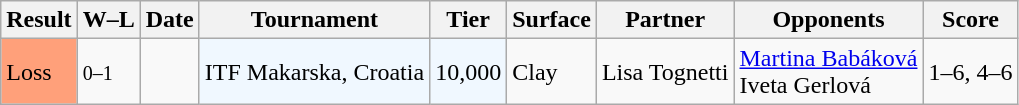<table class="sortable wikitable">
<tr>
<th>Result</th>
<th class="unsortable">W–L</th>
<th>Date</th>
<th>Tournament</th>
<th>Tier</th>
<th>Surface</th>
<th>Partner</th>
<th>Opponents</th>
<th class="unsortable">Score</th>
</tr>
<tr>
<td style="background:#ffa07a;">Loss</td>
<td><small>0–1</small></td>
<td></td>
<td style="background:#f0f8ff;">ITF Makarska, Croatia</td>
<td style="background:#f0f8ff;">10,000</td>
<td>Clay</td>
<td> Lisa Tognetti</td>
<td> <a href='#'>Martina Babáková</a> <br>  Iveta Gerlová</td>
<td>1–6, 4–6</td>
</tr>
</table>
